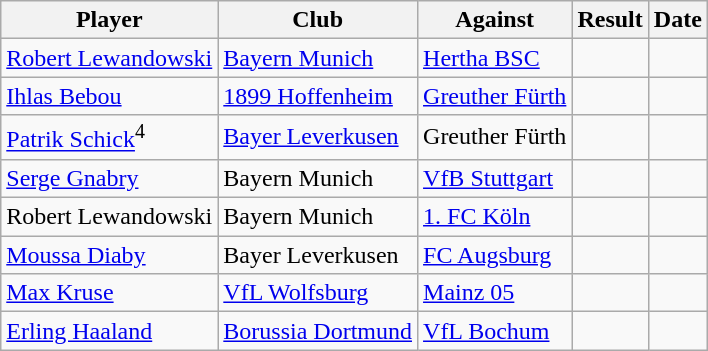<table class="wikitable sortable">
<tr>
<th>Player</th>
<th>Club</th>
<th>Against</th>
<th style="text-align:center">Result</th>
<th>Date</th>
</tr>
<tr>
<td> <a href='#'>Robert Lewandowski</a></td>
<td><a href='#'>Bayern Munich</a></td>
<td><a href='#'>Hertha BSC</a></td>
<td style="text-align:center"></td>
<td></td>
</tr>
<tr>
<td> <a href='#'>Ihlas Bebou</a></td>
<td><a href='#'>1899 Hoffenheim</a></td>
<td><a href='#'>Greuther Fürth</a></td>
<td style="text-align:center"></td>
<td></td>
</tr>
<tr>
<td> <a href='#'>Patrik Schick</a><sup>4</sup></td>
<td><a href='#'>Bayer Leverkusen</a></td>
<td>Greuther Fürth</td>
<td style="text-align:center"></td>
<td></td>
</tr>
<tr>
<td> <a href='#'>Serge Gnabry</a></td>
<td>Bayern Munich</td>
<td><a href='#'>VfB Stuttgart</a></td>
<td style="text-align:center"></td>
<td></td>
</tr>
<tr>
<td> Robert Lewandowski</td>
<td>Bayern Munich</td>
<td><a href='#'>1. FC Köln</a></td>
<td style="text-align:center"></td>
<td></td>
</tr>
<tr>
<td> <a href='#'>Moussa Diaby</a></td>
<td>Bayer Leverkusen</td>
<td><a href='#'>FC Augsburg</a></td>
<td style="text-align:center"></td>
<td></td>
</tr>
<tr>
<td> <a href='#'>Max Kruse</a></td>
<td><a href='#'>VfL Wolfsburg</a></td>
<td><a href='#'>Mainz 05</a></td>
<td style="text-align:center"></td>
<td></td>
</tr>
<tr>
<td> <a href='#'>Erling Haaland</a></td>
<td><a href='#'>Borussia Dortmund</a></td>
<td><a href='#'>VfL Bochum</a></td>
<td style="text-align:center"></td>
<td></td>
</tr>
</table>
